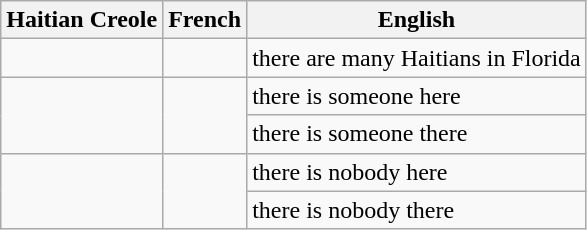<table class="wikitable">
<tr>
<th scope="col">Haitian Creole</th>
<th scope="col">French</th>
<th scope="col">English</th>
</tr>
<tr>
<td></td>
<td></td>
<td>there are many Haitians in Florida</td>
</tr>
<tr>
<td rowspan="2"></td>
<td rowspan="2"></td>
<td>there is someone here</td>
</tr>
<tr>
<td>there is someone there</td>
</tr>
<tr>
<td rowspan="2"></td>
<td rowspan="2"></td>
<td>there is nobody here</td>
</tr>
<tr>
<td>there is nobody there</td>
</tr>
</table>
